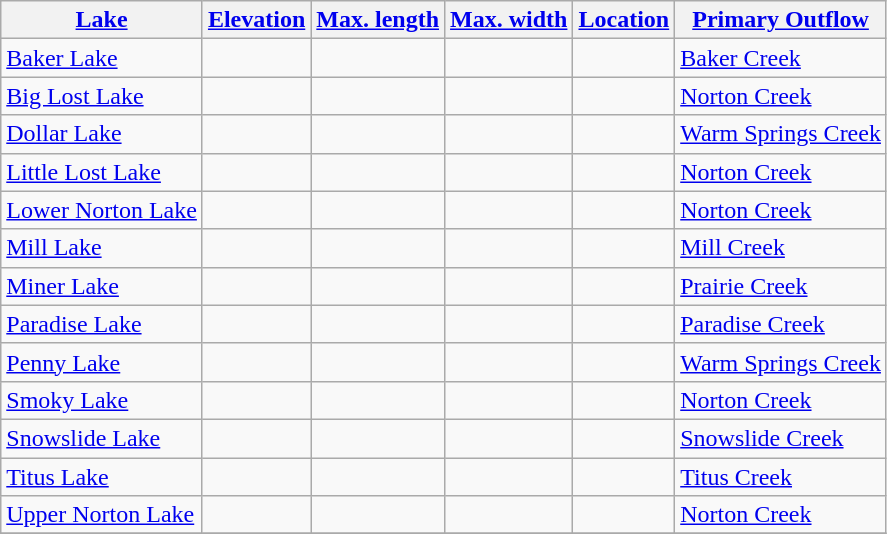<table class="wikitable sortable">
<tr>
<th><a href='#'>Lake</a></th>
<th><a href='#'>Elevation</a></th>
<th><a href='#'>Max. length</a></th>
<th><a href='#'>Max. width</a></th>
<th><a href='#'>Location</a></th>
<th><a href='#'>Primary Outflow</a></th>
</tr>
<tr>
<td><a href='#'>Baker Lake</a></td>
<td></td>
<td></td>
<td></td>
<td></td>
<td><a href='#'>Baker Creek</a></td>
</tr>
<tr>
<td><a href='#'>Big Lost Lake</a></td>
<td></td>
<td></td>
<td></td>
<td></td>
<td><a href='#'>Norton Creek</a></td>
</tr>
<tr>
<td><a href='#'>Dollar Lake</a></td>
<td></td>
<td></td>
<td></td>
<td></td>
<td><a href='#'>Warm Springs Creek</a></td>
</tr>
<tr>
<td><a href='#'>Little Lost Lake</a></td>
<td></td>
<td></td>
<td></td>
<td></td>
<td><a href='#'>Norton Creek</a></td>
</tr>
<tr>
<td><a href='#'>Lower Norton Lake</a></td>
<td></td>
<td></td>
<td></td>
<td></td>
<td><a href='#'>Norton Creek</a></td>
</tr>
<tr>
<td><a href='#'>Mill Lake</a></td>
<td></td>
<td></td>
<td></td>
<td></td>
<td><a href='#'>Mill Creek</a></td>
</tr>
<tr>
<td><a href='#'>Miner Lake</a></td>
<td></td>
<td></td>
<td></td>
<td></td>
<td><a href='#'>Prairie Creek</a></td>
</tr>
<tr>
<td><a href='#'>Paradise Lake</a></td>
<td></td>
<td></td>
<td></td>
<td></td>
<td><a href='#'>Paradise Creek</a></td>
</tr>
<tr>
<td><a href='#'>Penny Lake</a></td>
<td></td>
<td></td>
<td></td>
<td></td>
<td><a href='#'>Warm Springs Creek</a></td>
</tr>
<tr>
<td><a href='#'>Smoky Lake</a></td>
<td></td>
<td></td>
<td></td>
<td></td>
<td><a href='#'>Norton Creek</a></td>
</tr>
<tr>
<td><a href='#'>Snowslide Lake</a></td>
<td></td>
<td></td>
<td></td>
<td></td>
<td><a href='#'>Snowslide Creek</a></td>
</tr>
<tr>
<td><a href='#'>Titus Lake</a></td>
<td></td>
<td></td>
<td></td>
<td></td>
<td><a href='#'>Titus Creek</a></td>
</tr>
<tr>
<td><a href='#'>Upper Norton Lake</a></td>
<td></td>
<td></td>
<td></td>
<td></td>
<td><a href='#'>Norton Creek</a></td>
</tr>
<tr>
</tr>
</table>
